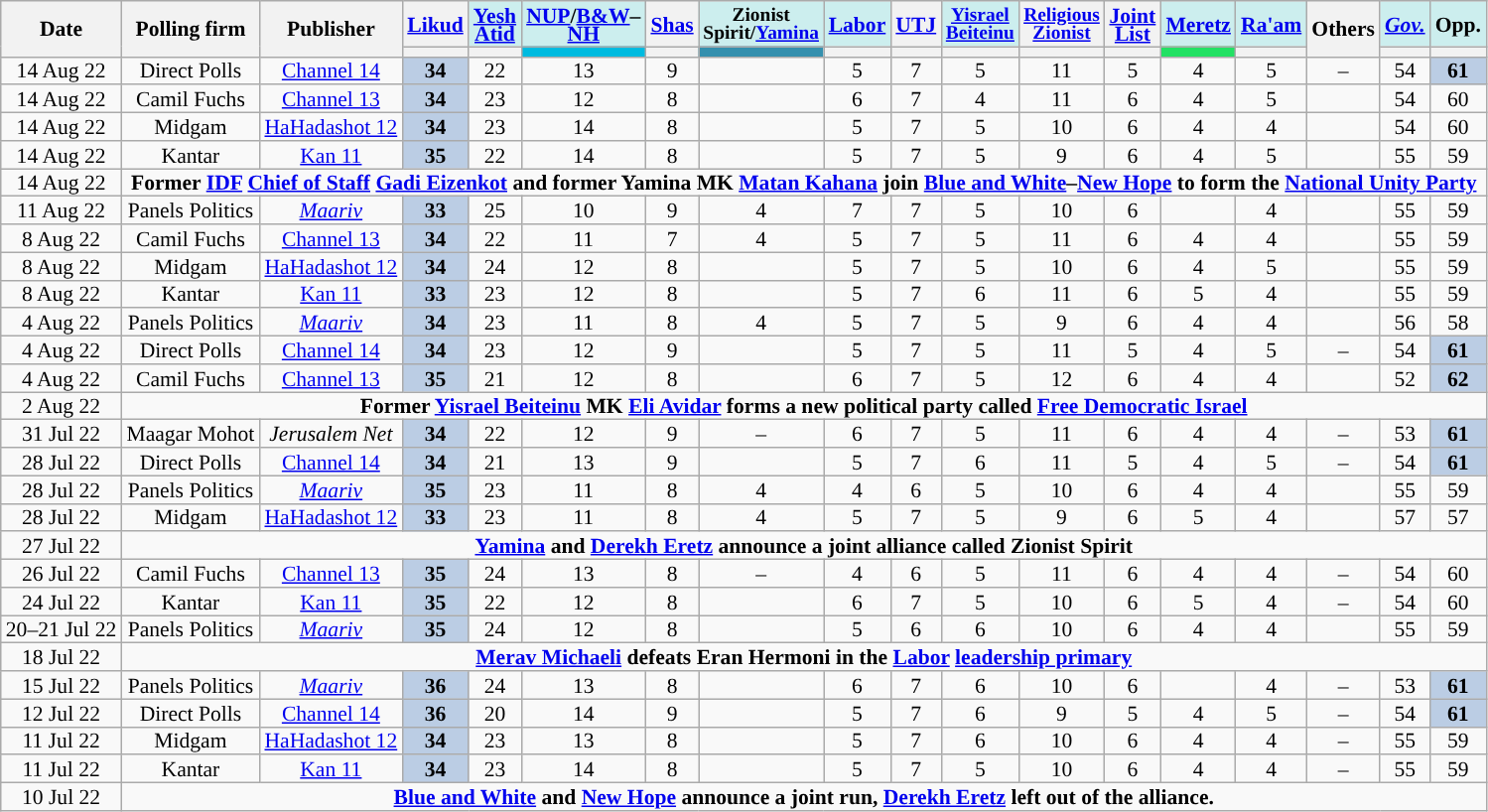<table class="wikitable sortable" style="text-align:center;font-size:90%;line-height:12px">
<tr>
<th rowspan="2">Date</th>
<th rowspan="2">Polling firm</th>
<th rowspan="2">Publisher</th>
<th><a href='#'>Likud</a></th>
<th style="background:#cee"><a href='#'>Yesh<br>Atid</a></th>
<th style="background:#cee"><a href='#'>NUP</a>/<a href='#'>B&W</a>–<br><a href='#'>NH</a></th>
<th><a href='#'>Shas</a></th>
<th style="background:#cee;font-size:90% ">Zionist<br>Spirit/<a href='#'>Yamina</a></th>
<th style="background:#cee"><a href='#'>Labor</a></th>
<th><a href='#'>UTJ</a></th>
<th style="background:#cee; font-size:90%"><a href='#'>Yisrael<br>Beiteinu</a></th>
<th style="font-size:90%"><a href='#'>Religious<br>Zionist</a></th>
<th><a href='#'>Joint<br>List</a></th>
<th style="background:#cee"><a href='#'>Meretz</a></th>
<th style="background:#cee"><a href='#'>Ra'am</a></th>
<th rowspan="2">Others</th>
<th style="background:#cee"><a href='#'><em>Gov.</em></a></th>
<th style=background:#cee>Opp.</th>
</tr>
<tr>
<th style="background:"></th>
<th style="background:"></th>
<th style="background:#00BBE0"></th>
<th style="background:"></th>
<th style="background:#3590AE"></th>
<th style="background:"></th>
<th style="background:"></th>
<th style="background:"></th>
<th style="background:"></th>
<th style="background:"></th>
<th style="background:#23e164"></th>
<th style="background:"></th>
<th style="background:"></th>
<th style=background:></th>
</tr>
<tr>
<td>14 Aug 22</td>
<td>Direct Polls</td>
<td><a href='#'>Channel 14</a></td>
<td style="background:#BBCDE4"><strong>34</strong></td>
<td>22</td>
<td>13</td>
<td>9</td>
<td></td>
<td>5</td>
<td>7</td>
<td>5</td>
<td>11</td>
<td>5</td>
<td>4</td>
<td>5</td>
<td>–</td>
<td>54</td>
<td style=background:#BBCDE4><strong>61</strong></td>
</tr>
<tr>
<td>14 Aug 22</td>
<td>Camil Fuchs</td>
<td><a href='#'>Channel 13</a></td>
<td style="background:#BBCDE4"><strong>34</strong></td>
<td>23</td>
<td>12</td>
<td>8</td>
<td></td>
<td>6</td>
<td>7</td>
<td>4</td>
<td>11</td>
<td>6</td>
<td>4</td>
<td>5</td>
<td></td>
<td>54</td>
<td>60</td>
</tr>
<tr>
<td>14 Aug 22</td>
<td>Midgam</td>
<td><a href='#'>HaHadashot 12</a></td>
<td style="background:#BBCDE4"><strong>34</strong></td>
<td>23</td>
<td>14</td>
<td>8</td>
<td></td>
<td>5</td>
<td>7</td>
<td>5</td>
<td>10</td>
<td>6</td>
<td>4</td>
<td>4</td>
<td></td>
<td>54</td>
<td>60</td>
</tr>
<tr>
<td>14 Aug 22</td>
<td>Kantar</td>
<td><a href='#'>Kan 11</a></td>
<td style="background:#BBCDE4"><strong>35</strong></td>
<td>22</td>
<td>14</td>
<td>8</td>
<td></td>
<td>5</td>
<td>7</td>
<td>5</td>
<td>9</td>
<td>6</td>
<td>4</td>
<td>5</td>
<td></td>
<td>55</td>
<td>59</td>
</tr>
<tr>
<td>14 Aug 22</td>
<td colspan="17"><strong>Former <a href='#'>IDF</a> <a href='#'>Chief of Staff</a> <a href='#'>Gadi Eizenkot</a> and former Yamina MK <a href='#'>Matan Kahana</a> join <a href='#'>Blue and White</a>–<a href='#'>New Hope</a> to form the <a href='#'>National Unity Party</a></strong></td>
</tr>
<tr>
<td>11 Aug 22</td>
<td>Panels Politics</td>
<td><em><a href='#'>Maariv</a></em></td>
<td style="background:#BBCDE4"><strong>33</strong></td>
<td>25</td>
<td>10</td>
<td>9</td>
<td>4</td>
<td>7</td>
<td>7</td>
<td>5</td>
<td>10</td>
<td>6</td>
<td></td>
<td>4</td>
<td></td>
<td>55</td>
<td>59</td>
</tr>
<tr>
<td>8 Aug 22</td>
<td>Camil Fuchs</td>
<td><a href='#'>Channel 13</a></td>
<td style="background:#BBCDE4"><strong>34</strong></td>
<td>22</td>
<td>11</td>
<td>7</td>
<td>4</td>
<td>5</td>
<td>7</td>
<td>5</td>
<td>11</td>
<td>6</td>
<td>4</td>
<td>4</td>
<td></td>
<td>55</td>
<td>59</td>
</tr>
<tr>
<td>8 Aug 22</td>
<td>Midgam</td>
<td><a href='#'>HaHadashot 12</a></td>
<td style="background:#BBCDE4"><strong>34</strong></td>
<td>24</td>
<td>12</td>
<td>8</td>
<td></td>
<td>5</td>
<td>7</td>
<td>5</td>
<td>10</td>
<td>6</td>
<td>4</td>
<td>5</td>
<td></td>
<td>55</td>
<td>59</td>
</tr>
<tr>
<td>8 Aug 22</td>
<td>Kantar</td>
<td><a href='#'>Kan 11</a></td>
<td style="background:#BBCDE4"><strong>33</strong></td>
<td>23</td>
<td>12</td>
<td>8</td>
<td></td>
<td>5</td>
<td>7</td>
<td>6</td>
<td>11</td>
<td>6</td>
<td>5</td>
<td>4</td>
<td></td>
<td>55</td>
<td>59</td>
</tr>
<tr>
<td>4 Aug 22</td>
<td>Panels Politics</td>
<td><em><a href='#'>Maariv</a></em></td>
<td style="background:#BBCDE4"><strong>34</strong></td>
<td>23</td>
<td>11</td>
<td>8</td>
<td>4</td>
<td>5</td>
<td>7</td>
<td>5</td>
<td>9</td>
<td>6</td>
<td>4</td>
<td>4</td>
<td></td>
<td>56</td>
<td>58</td>
</tr>
<tr>
<td>4 Aug 22</td>
<td>Direct Polls</td>
<td><a href='#'>Channel 14</a></td>
<td style="background:#BBCDE4"><strong>34</strong></td>
<td>23</td>
<td>12</td>
<td>9</td>
<td></td>
<td>5</td>
<td>7</td>
<td>5</td>
<td>11</td>
<td>5</td>
<td>4</td>
<td>5</td>
<td>–</td>
<td>54</td>
<td style=background:#BBCDE4><strong>61</strong> </td>
</tr>
<tr>
<td>4 Aug 22</td>
<td>Camil Fuchs</td>
<td><a href='#'>Channel 13</a></td>
<td style="background:#BBCDE4"><strong>35</strong></td>
<td>21</td>
<td>12</td>
<td>8</td>
<td></td>
<td>6</td>
<td>7</td>
<td>5</td>
<td>12</td>
<td>6</td>
<td>4</td>
<td>4</td>
<td></td>
<td>52</td>
<td style=background:#BBCDE4><strong>62</strong> </td>
</tr>
<tr>
<td data-sort-value="2022-07-27">2 Aug 22</td>
<td colspan="17"><strong>Former <a href='#'>Yisrael Beiteinu</a> MK <a href='#'>Eli Avidar</a> forms a new political party called <a href='#'>Free Democratic Israel</a></strong></td>
</tr>
<tr>
<td>31 Jul 22</td>
<td>Maagar Mohot</td>
<td><em>Jerusalem Net</em></td>
<td style="background:#BBCDE4"><strong>34</strong></td>
<td>22</td>
<td>12</td>
<td>9</td>
<td>–</td>
<td>6</td>
<td>7</td>
<td>5</td>
<td>11</td>
<td>6</td>
<td>4</td>
<td>4</td>
<td>–</td>
<td>53</td>
<td style=background:#BBCDE4><strong>61</strong> </td>
</tr>
<tr>
<td>28 Jul 22</td>
<td>Direct Polls</td>
<td><a href='#'>Channel 14</a></td>
<td style="background:#BBCDE4"><strong>34</strong></td>
<td>21</td>
<td>13</td>
<td>9</td>
<td></td>
<td>5</td>
<td>7</td>
<td>6</td>
<td>11</td>
<td>5</td>
<td>4</td>
<td>5</td>
<td>–</td>
<td>54</td>
<td style=background:#BBCDE4><strong>61</strong> </td>
</tr>
<tr>
<td>28 Jul 22</td>
<td>Panels Politics</td>
<td><em><a href='#'>Maariv</a></em></td>
<td style="background:#BBCDE4"><strong>35</strong></td>
<td>23</td>
<td>11</td>
<td>8</td>
<td>4</td>
<td>4</td>
<td>6</td>
<td>5</td>
<td>10</td>
<td>6</td>
<td>4</td>
<td>4</td>
<td></td>
<td>55</td>
<td>59 </td>
</tr>
<tr>
<td>28 Jul 22</td>
<td>Midgam</td>
<td><a href='#'>HaHadashot 12</a></td>
<td style="background:#BBCDE4"><strong>33</strong></td>
<td>23</td>
<td>11</td>
<td>8</td>
<td>4</td>
<td>5</td>
<td>7</td>
<td>5</td>
<td>9</td>
<td>6</td>
<td>5</td>
<td>4</td>
<td></td>
<td>57</td>
<td>57</td>
</tr>
<tr>
<td>27 Jul 22</td>
<td colspan="17"><strong><a href='#'>Yamina</a> and <a href='#'>Derekh Eretz</a> announce a joint alliance called Zionist Spirit</strong></td>
</tr>
<tr>
<td>26 Jul 22</td>
<td>Camil Fuchs</td>
<td><a href='#'>Channel 13</a></td>
<td style="background:#BBCDE4"><strong>35</strong></td>
<td>24</td>
<td>13</td>
<td>8</td>
<td>–</td>
<td>4</td>
<td>6</td>
<td>5</td>
<td>11</td>
<td>6</td>
<td>4</td>
<td>4</td>
<td>–</td>
<td>54</td>
<td>60</td>
</tr>
<tr>
<td>24 Jul 22</td>
<td>Kantar</td>
<td><a href='#'>Kan 11</a></td>
<td style="background:#BBCDE4"><strong>35</strong></td>
<td>22</td>
<td>12</td>
<td>8</td>
<td></td>
<td>6</td>
<td>7</td>
<td>5</td>
<td>10</td>
<td>6</td>
<td>5</td>
<td>4</td>
<td>–</td>
<td>54</td>
<td>60</td>
</tr>
<tr>
<td>20–21 Jul 22</td>
<td>Panels Politics</td>
<td><em><a href='#'>Maariv</a></em></td>
<td style="background:#BBCDE4"><strong>35</strong></td>
<td>24</td>
<td>12</td>
<td>8</td>
<td></td>
<td>5</td>
<td>6</td>
<td>6</td>
<td>10</td>
<td>6</td>
<td>4</td>
<td>4</td>
<td></td>
<td>55</td>
<td>59</td>
</tr>
<tr>
<td>18 Jul 22</td>
<td colspan="17"><strong><a href='#'>Merav Michaeli</a> defeats Eran Hermoni in the <a href='#'>Labor</a> <a href='#'>leadership primary</a></strong></td>
</tr>
<tr>
<td>15 Jul 22</td>
<td>Panels Politics</td>
<td><em><a href='#'>Maariv</a></em></td>
<td style="background:#BBCDE4"><strong>36</strong></td>
<td>24</td>
<td>13</td>
<td>8</td>
<td></td>
<td>6</td>
<td>7</td>
<td>6</td>
<td>10</td>
<td>6</td>
<td></td>
<td>4</td>
<td>–</td>
<td>53</td>
<td style=background:#BBCDE4><strong>61</strong> </td>
</tr>
<tr>
<td>12 Jul 22</td>
<td>Direct Polls</td>
<td><a href='#'>Channel 14</a></td>
<td style="background:#BBCDE4"><strong>36</strong></td>
<td>20</td>
<td>14</td>
<td>9</td>
<td></td>
<td>5</td>
<td>7</td>
<td>6</td>
<td>9</td>
<td>5</td>
<td>4</td>
<td>5</td>
<td>–</td>
<td>54</td>
<td style=background:#BBCDE4><strong>61</strong> </td>
</tr>
<tr>
<td>11 Jul 22</td>
<td>Midgam</td>
<td><a href='#'>HaHadashot 12</a></td>
<td style="background:#BBCDE4"><strong>34</strong></td>
<td>23</td>
<td>13</td>
<td>8</td>
<td></td>
<td>5</td>
<td>7</td>
<td>6</td>
<td>10</td>
<td>6</td>
<td>4</td>
<td>4</td>
<td>–</td>
<td>55</td>
<td>59 </td>
</tr>
<tr>
<td>11 Jul 22</td>
<td>Kantar</td>
<td><a href='#'>Kan 11</a></td>
<td style="background:#BBCDE4"><strong>34</strong></td>
<td>23</td>
<td>14</td>
<td>8</td>
<td></td>
<td>5</td>
<td>7</td>
<td>5</td>
<td>10</td>
<td>6</td>
<td>4</td>
<td>4</td>
<td>–</td>
<td>55</td>
<td>59 </td>
</tr>
<tr>
<td>10 Jul 22</td>
<td colspan="17"><strong><a href='#'>Blue and White</a> and <a href='#'>New Hope</a> announce a joint run, <a href='#'>Derekh Eretz</a> left out of the alliance.</strong></td>
</tr>
</table>
